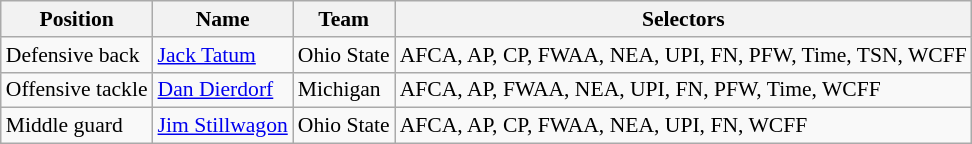<table class="wikitable" style="font-size: 90%">
<tr>
<th>Position</th>
<th>Name</th>
<th>Team</th>
<th>Selectors</th>
</tr>
<tr>
<td>Defensive back</td>
<td><a href='#'>Jack Tatum</a></td>
<td>Ohio State</td>
<td>AFCA, AP, CP, FWAA, NEA, UPI, FN, PFW, Time, TSN, WCFF</td>
</tr>
<tr>
<td>Offensive tackle</td>
<td><a href='#'>Dan Dierdorf</a></td>
<td>Michigan</td>
<td>AFCA, AP, FWAA, NEA, UPI, FN, PFW, Time, WCFF</td>
</tr>
<tr>
<td>Middle guard</td>
<td><a href='#'>Jim Stillwagon</a></td>
<td>Ohio State</td>
<td>AFCA, AP, CP, FWAA, NEA, UPI, FN, WCFF</td>
</tr>
</table>
